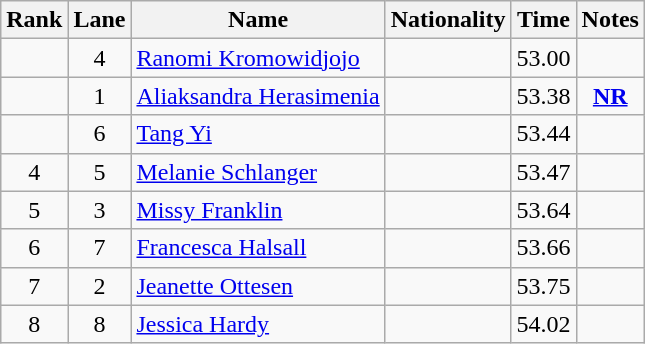<table class="wikitable sortable" style="text-align:center">
<tr>
<th>Rank</th>
<th>Lane</th>
<th>Name</th>
<th>Nationality</th>
<th>Time</th>
<th>Notes</th>
</tr>
<tr>
<td></td>
<td>4</td>
<td align=left><a href='#'>Ranomi Kromowidjojo</a></td>
<td align=left></td>
<td>53.00</td>
<td></td>
</tr>
<tr>
<td></td>
<td>1</td>
<td align=left><a href='#'>Aliaksandra Herasimenia</a></td>
<td align=left></td>
<td>53.38</td>
<td><strong><a href='#'>NR</a></strong></td>
</tr>
<tr>
<td></td>
<td>6</td>
<td align=left><a href='#'>Tang Yi</a></td>
<td align=left></td>
<td>53.44</td>
<td></td>
</tr>
<tr>
<td>4</td>
<td>5</td>
<td align=left><a href='#'>Melanie Schlanger</a></td>
<td align=left></td>
<td>53.47</td>
<td></td>
</tr>
<tr>
<td>5</td>
<td>3</td>
<td align=left><a href='#'>Missy Franklin</a></td>
<td align=left></td>
<td>53.64</td>
<td></td>
</tr>
<tr>
<td>6</td>
<td>7</td>
<td align=left><a href='#'>Francesca Halsall</a></td>
<td align=left></td>
<td>53.66</td>
<td></td>
</tr>
<tr>
<td>7</td>
<td>2</td>
<td align=left><a href='#'>Jeanette Ottesen</a></td>
<td align=left></td>
<td>53.75</td>
<td></td>
</tr>
<tr>
<td>8</td>
<td>8</td>
<td align=left><a href='#'>Jessica Hardy</a></td>
<td align=left></td>
<td>54.02</td>
<td></td>
</tr>
</table>
